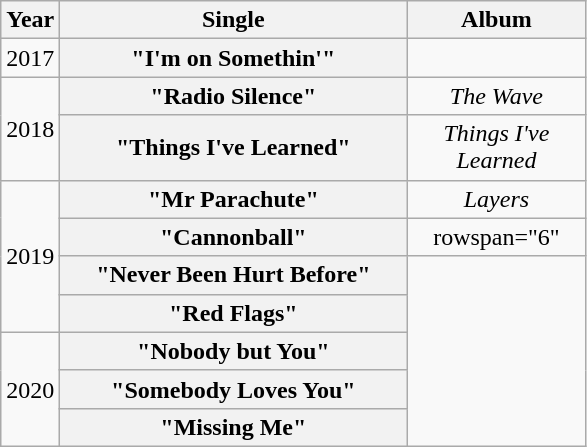<table class="wikitable plainrowheaders" style="text-align:center;">
<tr>
<th style="width:1em;">Year</th>
<th style="width:14em;">Single</th>
<th style="width:7em;">Album</th>
</tr>
<tr>
<td>2017</td>
<th scope="row">"I'm on Somethin'"<br></th>
<td></td>
</tr>
<tr>
<td rowspan="2">2018</td>
<th scope="row">"Radio Silence"<br></th>
<td><em>The Wave</em></td>
</tr>
<tr>
<th scope="row">"Things I've Learned"<br></th>
<td><em>Things I've Learned</em></td>
</tr>
<tr>
<td rowspan="4">2019</td>
<th scope="row">"Mr Parachute"<br></th>
<td><em>Layers</em></td>
</tr>
<tr>
<th scope="row">"Cannonball"<br></th>
<td>rowspan="6" </td>
</tr>
<tr>
<th scope="row">"Never Been Hurt Before"<br></th>
</tr>
<tr>
<th scope="row">"Red Flags"<br></th>
</tr>
<tr>
<td rowspan="3">2020</td>
<th scope="row">"Nobody but You"<br></th>
</tr>
<tr>
<th scope="row">"Somebody Loves You"<br></th>
</tr>
<tr>
<th scope="row">"Missing Me"<br></th>
</tr>
</table>
